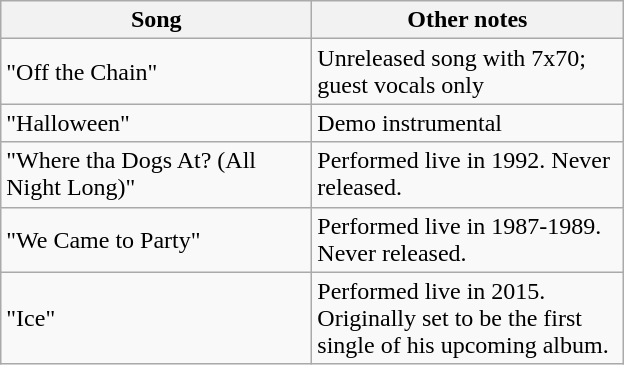<table class="wikitable">
<tr>
<th width="200">Song</th>
<th width="200">Other notes</th>
</tr>
<tr>
<td>"Off the Chain"</td>
<td>Unreleased song with 7x70; guest vocals only</td>
</tr>
<tr>
<td>"Halloween"</td>
<td>Demo instrumental</td>
</tr>
<tr>
<td>"Where tha Dogs At? (All Night Long)"</td>
<td>Performed live in 1992. Never released.</td>
</tr>
<tr>
<td>"We Came to Party"</td>
<td>Performed live in 1987-1989. Never released.</td>
</tr>
<tr>
<td>"Ice"</td>
<td>Performed live in 2015. Originally set to be the first single of his upcoming album.</td>
</tr>
</table>
